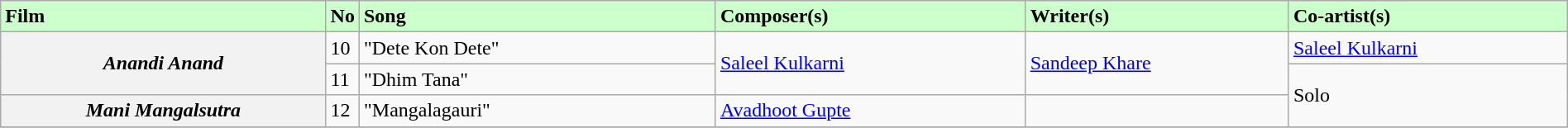<table class="wikitable plainrowheaders" width="100%" textcolor:#000;">
<tr style="background:#cfc; text-align:"center;">
<td scope="col" width=21%><strong>Film</strong></td>
<td><strong>No</strong></td>
<td scope="col" width=23%><strong>Song</strong></td>
<td scope="col" width=20%><strong>Composer(s)</strong></td>
<td scope="col" width=17%><strong>Writer(s)</strong></td>
<td scope="col" width=18%><strong>Co-artist(s)</strong></td>
</tr>
<tr>
<th rowspan="2"><em>Anandi Anand</em></th>
<td>10</td>
<td>"Dete Kon Dete"</td>
<td rowspan="2"><a href='#'>Saleel Kulkarni</a></td>
<td rowspan="2"><a href='#'>Sandeep Khare</a></td>
<td><a href='#'>Saleel Kulkarni</a></td>
</tr>
<tr>
<td>11</td>
<td>"Dhim Tana"</td>
<td rowspan="2">Solo</td>
</tr>
<tr>
<th><em>Mani Mangalsutra</em></th>
<td>12</td>
<td>"Mangalagauri"</td>
<td><a href='#'>Avadhoot Gupte</a></td>
<td></td>
</tr>
<tr>
</tr>
</table>
